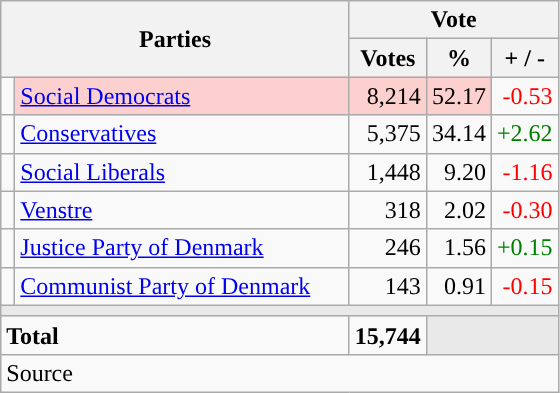<table class="wikitable" style="text-align:right;">
<tr>
<th style="text-align:centre;" rowspan="2" colspan="2" width="225">Parties</th>
<th colspan="3">Vote</th>
</tr>
<tr>
<th width="15">Votes</th>
<th width="15">%</th>
<th width="15">+ / -</th>
</tr>
<tr>
<td width="2" style="color:inherit;background:"></td>
<td bgcolor=#fbd0ce  align="left"><a href='#'>Social Democrats</a></td>
<td bgcolor=#fbd0ce>8,214</td>
<td bgcolor=#fbd0ce>52.17</td>
<td style=color:red;>-0.53</td>
</tr>
<tr>
<td width="2" style="color:inherit;background:"></td>
<td align="left"><a href='#'>Conservatives</a></td>
<td>5,375</td>
<td>34.14</td>
<td style=color:green;>+2.62</td>
</tr>
<tr>
<td width="2" style="color:inherit;background:"></td>
<td align="left"><a href='#'>Social Liberals</a></td>
<td>1,448</td>
<td>9.20</td>
<td style=color:red;>-1.16</td>
</tr>
<tr>
<td width="2" style="color:inherit;background:"></td>
<td align="left"><a href='#'>Venstre</a></td>
<td>318</td>
<td>2.02</td>
<td style=color:red;>-0.30</td>
</tr>
<tr>
<td width="2" style="color:inherit;background:"></td>
<td align="left"><a href='#'>Justice Party of Denmark</a></td>
<td>246</td>
<td>1.56</td>
<td style=color:green;>+0.15</td>
</tr>
<tr>
<td width="2" style="color:inherit;background:"></td>
<td align="left"><a href='#'>Communist Party of Denmark</a></td>
<td>143</td>
<td>0.91</td>
<td style=color:red;>-0.15</td>
</tr>
<tr>
<td colspan="7" bgcolor="#E9E9E9"></td>
</tr>
<tr>
<td align="left" colspan="2"><strong>Total</strong></td>
<td><strong>15,744</strong></td>
<td bgcolor="#E9E9E9" colspan="2"></td>
</tr>
<tr>
<td align="left" colspan="6">Source</td>
</tr>
</table>
